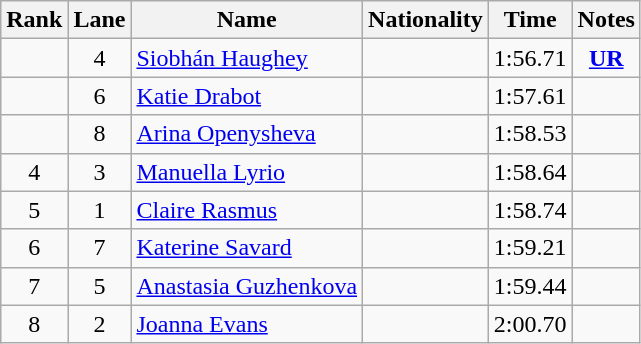<table class="wikitable sortable" style="text-align:center">
<tr>
<th>Rank</th>
<th>Lane</th>
<th>Name</th>
<th>Nationality</th>
<th>Time</th>
<th>Notes</th>
</tr>
<tr>
<td></td>
<td>4</td>
<td align="left"><a href='#'>Siobhán Haughey</a></td>
<td align="left"></td>
<td>1:56.71</td>
<td><strong><a href='#'>UR</a></strong></td>
</tr>
<tr>
<td></td>
<td>6</td>
<td align="left"><a href='#'>Katie Drabot</a></td>
<td align="left"></td>
<td>1:57.61</td>
<td></td>
</tr>
<tr>
<td></td>
<td>8</td>
<td align="left"><a href='#'>Arina Openysheva</a></td>
<td align="left"></td>
<td>1:58.53</td>
<td></td>
</tr>
<tr>
<td>4</td>
<td>3</td>
<td align="left"><a href='#'>Manuella Lyrio</a></td>
<td align="left"></td>
<td>1:58.64</td>
<td></td>
</tr>
<tr>
<td>5</td>
<td>1</td>
<td align="left"><a href='#'>Claire Rasmus</a></td>
<td align="left"></td>
<td>1:58.74</td>
<td></td>
</tr>
<tr>
<td>6</td>
<td>7</td>
<td align="left"><a href='#'>Katerine Savard</a></td>
<td align="left"></td>
<td>1:59.21</td>
<td></td>
</tr>
<tr>
<td>7</td>
<td>5</td>
<td align="left"><a href='#'>Anastasia Guzhenkova</a></td>
<td align="left"></td>
<td>1:59.44</td>
<td></td>
</tr>
<tr>
<td>8</td>
<td>2</td>
<td align="left"><a href='#'>Joanna Evans</a></td>
<td align="left"></td>
<td>2:00.70</td>
<td></td>
</tr>
</table>
